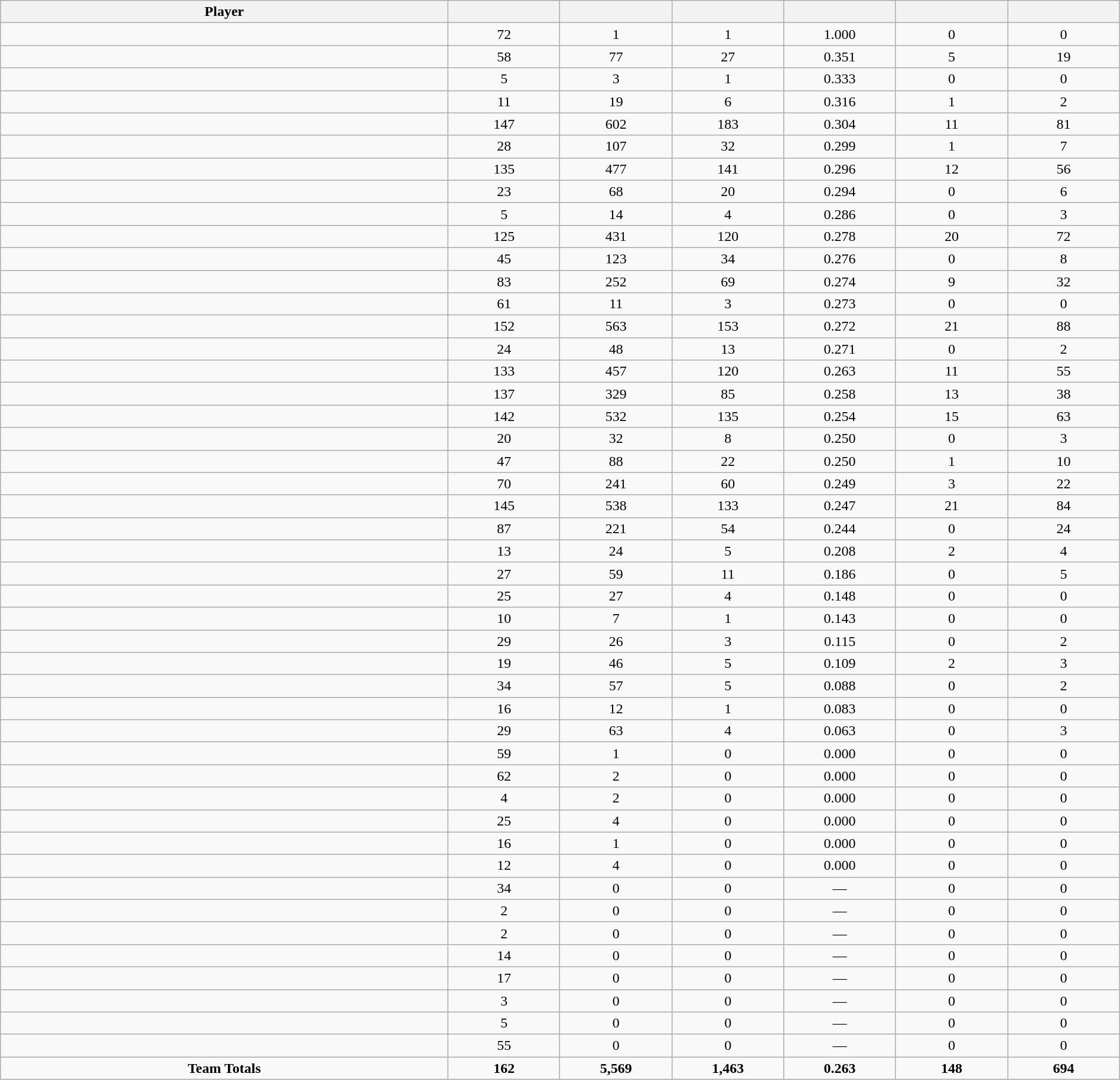<table class="wikitable sortable" style="text-align:center;" width="100%">
<tr>
<th width="40%">Player</th>
<th width="10%"></th>
<th width="10%"></th>
<th width="10%"></th>
<th width="10%"></th>
<th width="10%"></th>
<th width="10%"></th>
</tr>
<tr>
<td></td>
<td>72</td>
<td>1</td>
<td>1</td>
<td>1.000</td>
<td>0</td>
<td>0</td>
</tr>
<tr>
<td></td>
<td>58</td>
<td>77</td>
<td>27</td>
<td>0.351</td>
<td>5</td>
<td>19</td>
</tr>
<tr>
<td></td>
<td>5</td>
<td>3</td>
<td>1</td>
<td>0.333</td>
<td>0</td>
<td>0</td>
</tr>
<tr>
<td></td>
<td>11</td>
<td>19</td>
<td>6</td>
<td>0.316</td>
<td>1</td>
<td>2</td>
</tr>
<tr>
<td></td>
<td>147</td>
<td>602</td>
<td>183</td>
<td>0.304</td>
<td>11</td>
<td>81</td>
</tr>
<tr>
<td></td>
<td>28</td>
<td>107</td>
<td>32</td>
<td>0.299</td>
<td>1</td>
<td>7</td>
</tr>
<tr>
<td></td>
<td>135</td>
<td>477</td>
<td>141</td>
<td>0.296</td>
<td>12</td>
<td>56</td>
</tr>
<tr>
<td></td>
<td>23</td>
<td>68</td>
<td>20</td>
<td>0.294</td>
<td>0</td>
<td>6</td>
</tr>
<tr>
<td></td>
<td>5</td>
<td>14</td>
<td>4</td>
<td>0.286</td>
<td>0</td>
<td>3</td>
</tr>
<tr>
<td></td>
<td>125</td>
<td>431</td>
<td>120</td>
<td>0.278</td>
<td>20</td>
<td>72</td>
</tr>
<tr>
<td></td>
<td>45</td>
<td>123</td>
<td>34</td>
<td>0.276</td>
<td>0</td>
<td>8</td>
</tr>
<tr>
<td></td>
<td>83</td>
<td>252</td>
<td>69</td>
<td>0.274</td>
<td>9</td>
<td>32</td>
</tr>
<tr>
<td></td>
<td>61</td>
<td>11</td>
<td>3</td>
<td>0.273</td>
<td>0</td>
<td>0</td>
</tr>
<tr>
<td></td>
<td>152</td>
<td>563</td>
<td>153</td>
<td>0.272</td>
<td>21</td>
<td>88</td>
</tr>
<tr>
<td></td>
<td>24</td>
<td>48</td>
<td>13</td>
<td>0.271</td>
<td>0</td>
<td>2</td>
</tr>
<tr>
<td></td>
<td>133</td>
<td>457</td>
<td>120</td>
<td>0.263</td>
<td>11</td>
<td>55</td>
</tr>
<tr>
<td></td>
<td>137</td>
<td>329</td>
<td>85</td>
<td>0.258</td>
<td>13</td>
<td>38</td>
</tr>
<tr>
<td></td>
<td>142</td>
<td>532</td>
<td>135</td>
<td>0.254</td>
<td>15</td>
<td>63</td>
</tr>
<tr>
<td></td>
<td>20</td>
<td>32</td>
<td>8</td>
<td>0.250</td>
<td>0</td>
<td>3</td>
</tr>
<tr>
<td></td>
<td>47</td>
<td>88</td>
<td>22</td>
<td>0.250</td>
<td>1</td>
<td>10</td>
</tr>
<tr>
<td></td>
<td>70</td>
<td>241</td>
<td>60</td>
<td>0.249</td>
<td>3</td>
<td>22</td>
</tr>
<tr>
<td></td>
<td>145</td>
<td>538</td>
<td>133</td>
<td>0.247</td>
<td>21</td>
<td>84</td>
</tr>
<tr>
<td></td>
<td>87</td>
<td>221</td>
<td>54</td>
<td>0.244</td>
<td>0</td>
<td>24</td>
</tr>
<tr>
<td></td>
<td>13</td>
<td>24</td>
<td>5</td>
<td>0.208</td>
<td>2</td>
<td>4</td>
</tr>
<tr>
<td></td>
<td>27</td>
<td>59</td>
<td>11</td>
<td>0.186</td>
<td>0</td>
<td>5</td>
</tr>
<tr>
<td></td>
<td>25</td>
<td>27</td>
<td>4</td>
<td>0.148</td>
<td>0</td>
<td>0</td>
</tr>
<tr>
<td></td>
<td>10</td>
<td>7</td>
<td>1</td>
<td>0.143</td>
<td>0</td>
<td>0</td>
</tr>
<tr>
<td></td>
<td>29</td>
<td>26</td>
<td>3</td>
<td>0.115</td>
<td>0</td>
<td>2</td>
</tr>
<tr>
<td></td>
<td>19</td>
<td>46</td>
<td>5</td>
<td>0.109</td>
<td>2</td>
<td>3</td>
</tr>
<tr>
<td></td>
<td>34</td>
<td>57</td>
<td>5</td>
<td>0.088</td>
<td>0</td>
<td>2</td>
</tr>
<tr>
<td></td>
<td>16</td>
<td>12</td>
<td>1</td>
<td>0.083</td>
<td>0</td>
<td>0</td>
</tr>
<tr>
<td></td>
<td>29</td>
<td>63</td>
<td>4</td>
<td>0.063</td>
<td>0</td>
<td>3</td>
</tr>
<tr>
<td></td>
<td>59</td>
<td>1</td>
<td>0</td>
<td>0.000</td>
<td>0</td>
<td>0</td>
</tr>
<tr>
<td></td>
<td>62</td>
<td>2</td>
<td>0</td>
<td>0.000</td>
<td>0</td>
<td>0</td>
</tr>
<tr>
<td></td>
<td>4</td>
<td>2</td>
<td>0</td>
<td>0.000</td>
<td>0</td>
<td>0</td>
</tr>
<tr>
<td></td>
<td>25</td>
<td>4</td>
<td>0</td>
<td>0.000</td>
<td>0</td>
<td>0</td>
</tr>
<tr>
<td></td>
<td>16</td>
<td>1</td>
<td>0</td>
<td>0.000</td>
<td>0</td>
<td>0</td>
</tr>
<tr>
<td></td>
<td>12</td>
<td>4</td>
<td>0</td>
<td>0.000</td>
<td>0</td>
<td>0</td>
</tr>
<tr>
<td></td>
<td>34</td>
<td>0</td>
<td>0</td>
<td>—</td>
<td>0</td>
<td>0</td>
</tr>
<tr>
<td></td>
<td>2</td>
<td>0</td>
<td>0</td>
<td>—</td>
<td>0</td>
<td>0</td>
</tr>
<tr>
<td></td>
<td>2</td>
<td>0</td>
<td>0</td>
<td>—</td>
<td>0</td>
<td>0</td>
</tr>
<tr>
<td></td>
<td>14</td>
<td>0</td>
<td>0</td>
<td>—</td>
<td>0</td>
<td>0</td>
</tr>
<tr>
<td></td>
<td>17</td>
<td>0</td>
<td>0</td>
<td>—</td>
<td>0</td>
<td>0</td>
</tr>
<tr>
<td></td>
<td>3</td>
<td>0</td>
<td>0</td>
<td>—</td>
<td>0</td>
<td>0</td>
</tr>
<tr>
<td></td>
<td>5</td>
<td>0</td>
<td>0</td>
<td>—</td>
<td>0</td>
<td>0</td>
</tr>
<tr>
<td></td>
<td>55</td>
<td>0</td>
<td>0</td>
<td>—</td>
<td>0</td>
<td>0</td>
</tr>
<tr>
<td><strong>Team Totals</strong></td>
<td><strong>162</strong></td>
<td><strong>5,569</strong></td>
<td><strong>1,463</strong></td>
<td><strong>0.263</strong></td>
<td><strong>148</strong></td>
<td><strong>694</strong></td>
</tr>
</table>
